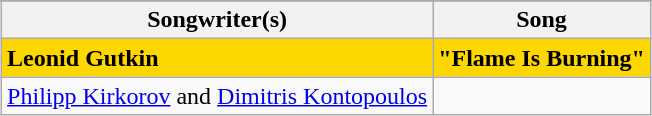<table class="wikitable plainrowheaders" style="margin: 1em auto 1em auto">
<tr>
</tr>
<tr>
<th scope="col">Songwriter(s)</th>
<th scope="col">Song</th>
</tr>
<tr style="font-weight:bold; background:gold;">
<td>Leonid Gutkin</td>
<td>"Flame Is Burning"</td>
</tr>
<tr>
<td><a href='#'>Philipp Kirkorov</a> and <a href='#'>Dimitris Kontopoulos</a></td>
<td></td>
</tr>
</table>
